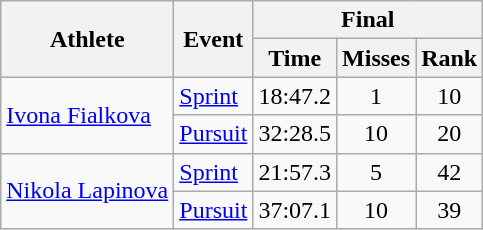<table class="wikitable">
<tr>
<th rowspan="2">Athlete</th>
<th rowspan="2">Event</th>
<th colspan="3">Final</th>
</tr>
<tr>
<th>Time</th>
<th>Misses</th>
<th>Rank</th>
</tr>
<tr>
<td rowspan="2"><a href='#'>Ivona Fialkova</a></td>
<td><a href='#'>Sprint</a></td>
<td align="center">18:47.2</td>
<td align="center">1</td>
<td align="center">10</td>
</tr>
<tr>
<td><a href='#'>Pursuit</a></td>
<td align="center">32:28.5</td>
<td align="center">10</td>
<td align="center">20</td>
</tr>
<tr>
<td rowspan="2"><a href='#'>Nikola Lapinova</a></td>
<td><a href='#'>Sprint</a></td>
<td align="center">21:57.3</td>
<td align="center">5</td>
<td align="center">42</td>
</tr>
<tr>
<td><a href='#'>Pursuit</a></td>
<td align="center">37:07.1</td>
<td align="center">10</td>
<td align="center">39</td>
</tr>
</table>
